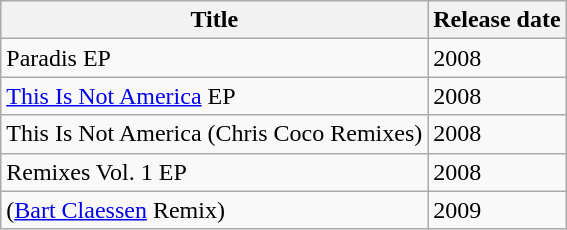<table class="wikitable" border="1">
<tr>
<th>Title</th>
<th>Release date</th>
</tr>
<tr>
<td>Paradis EP</td>
<td>2008</td>
</tr>
<tr>
<td><a href='#'>This Is Not America</a> EP</td>
<td>2008</td>
</tr>
<tr>
<td>This Is Not America (Chris Coco Remixes)</td>
<td>2008</td>
</tr>
<tr>
<td>Remixes Vol. 1 EP</td>
<td>2008</td>
</tr>
<tr>
<td> (<a href='#'>Bart Claessen</a> Remix)</td>
<td>2009</td>
</tr>
</table>
